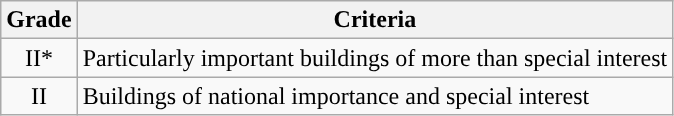<table class="wikitable">
<tr>
<th>Grade</th>
<th>Criteria</th>
</tr>
<tr>
<td align="center" >II*</td>
<td>Particularly important buildings of more than special interest</td>
</tr>
<tr>
<td align="center" >II</td>
<td>Buildings of national importance and special interest</td>
</tr>
</table>
